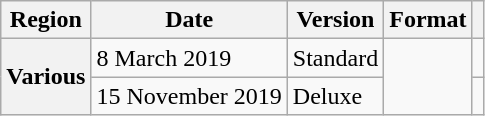<table class="wikitable plainrowheaders">
<tr>
<th scope="col">Region</th>
<th scope="col">Date</th>
<th scope="col">Version</th>
<th scope="col">Format</th>
<th scope="col"></th>
</tr>
<tr>
<th scope="row" rowspan="2">Various</th>
<td>8 March 2019</td>
<td>Standard</td>
<td rowspan="2"></td>
<td style="text-align:center;"></td>
</tr>
<tr>
<td>15 November 2019</td>
<td>Deluxe</td>
<td style="text-align:center;"></td>
</tr>
</table>
